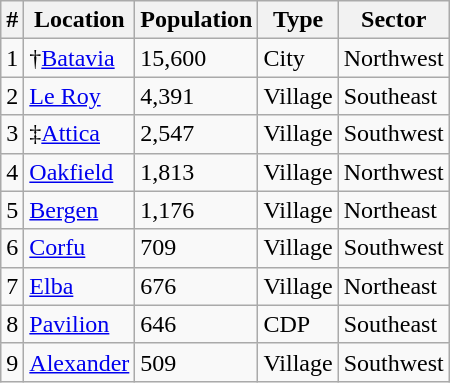<table class="wikitable sortable">
<tr>
<th>#</th>
<th>Location</th>
<th>Population</th>
<th>Type</th>
<th>Sector</th>
</tr>
<tr>
<td>1</td>
<td>†<a href='#'>Batavia</a></td>
<td>15,600</td>
<td>City</td>
<td>Northwest</td>
</tr>
<tr>
<td>2</td>
<td><a href='#'>Le Roy</a></td>
<td>4,391</td>
<td>Village</td>
<td>Southeast</td>
</tr>
<tr>
<td>3</td>
<td>‡<a href='#'>Attica</a></td>
<td>2,547</td>
<td>Village</td>
<td>Southwest</td>
</tr>
<tr>
<td>4</td>
<td><a href='#'>Oakfield</a></td>
<td>1,813</td>
<td>Village</td>
<td>Northwest</td>
</tr>
<tr>
<td>5</td>
<td><a href='#'>Bergen</a></td>
<td>1,176</td>
<td>Village</td>
<td>Northeast</td>
</tr>
<tr>
<td>6</td>
<td><a href='#'>Corfu</a></td>
<td>709</td>
<td>Village</td>
<td>Southwest</td>
</tr>
<tr>
<td>7</td>
<td><a href='#'>Elba</a></td>
<td>676</td>
<td>Village</td>
<td>Northeast</td>
</tr>
<tr>
<td>8</td>
<td><a href='#'>Pavilion</a></td>
<td>646</td>
<td>CDP</td>
<td>Southeast</td>
</tr>
<tr>
<td>9</td>
<td><a href='#'>Alexander</a></td>
<td>509</td>
<td>Village</td>
<td>Southwest</td>
</tr>
</table>
